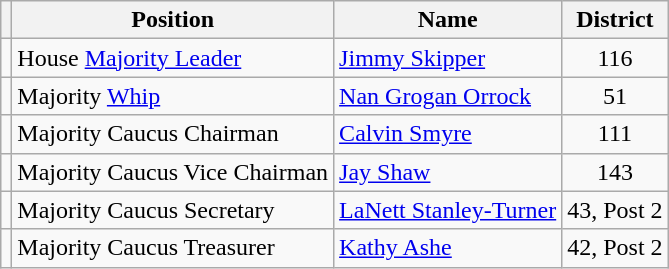<table class="wikitable">
<tr>
<th></th>
<th>Position</th>
<th>Name</th>
<th>District</th>
</tr>
<tr>
<td></td>
<td>House <a href='#'>Majority Leader</a></td>
<td><a href='#'>Jimmy Skipper</a></td>
<td align=center>116</td>
</tr>
<tr>
<td></td>
<td>Majority <a href='#'>Whip</a></td>
<td><a href='#'>Nan Grogan Orrock</a></td>
<td align=center>51</td>
</tr>
<tr>
<td></td>
<td>Majority Caucus Chairman</td>
<td><a href='#'>Calvin Smyre</a></td>
<td align=center>111</td>
</tr>
<tr>
<td></td>
<td>Majority Caucus Vice Chairman</td>
<td><a href='#'>Jay Shaw</a></td>
<td align=center>143</td>
</tr>
<tr>
<td></td>
<td>Majority Caucus Secretary</td>
<td><a href='#'>LaNett Stanley-Turner</a></td>
<td align=center>43, Post 2</td>
</tr>
<tr>
<td></td>
<td>Majority Caucus Treasurer</td>
<td><a href='#'>Kathy Ashe</a></td>
<td align=center>42, Post 2</td>
</tr>
</table>
